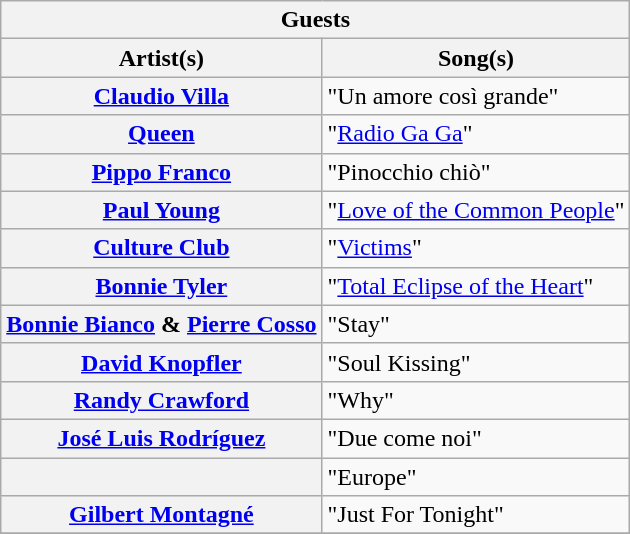<table class="plainrowheaders wikitable">
<tr>
<th colspan="2">Guests </th>
</tr>
<tr>
<th>Artist(s)</th>
<th>Song(s)</th>
</tr>
<tr>
<th scope="row"><a href='#'>Claudio Villa</a></th>
<td>"Un amore così grande"</td>
</tr>
<tr>
<th scope="row"><a href='#'>Queen</a></th>
<td>"<a href='#'>Radio Ga Ga</a>"</td>
</tr>
<tr>
<th scope="row"><a href='#'>Pippo Franco</a></th>
<td>"Pinocchio chiò"</td>
</tr>
<tr>
<th scope="row"><a href='#'>Paul Young</a></th>
<td>"<a href='#'>Love of the Common People</a>"</td>
</tr>
<tr>
<th scope="row"><a href='#'>Culture Club</a></th>
<td>"<a href='#'>Victims</a>"</td>
</tr>
<tr>
<th scope="row"><a href='#'>Bonnie Tyler</a></th>
<td>"<a href='#'>Total Eclipse of the Heart</a>"</td>
</tr>
<tr>
<th scope="row"><a href='#'>Bonnie Bianco</a> & <a href='#'>Pierre Cosso</a></th>
<td>"Stay"</td>
</tr>
<tr>
<th scope="row"><a href='#'>David Knopfler</a></th>
<td>"Soul Kissing"</td>
</tr>
<tr>
<th scope="row"><a href='#'>Randy Crawford</a></th>
<td>"Why"</td>
</tr>
<tr>
<th scope="row"><a href='#'>José Luis Rodríguez</a></th>
<td>"Due come noi"</td>
</tr>
<tr>
<th scope="row"></th>
<td>"Europe"</td>
</tr>
<tr>
<th scope="row"><a href='#'>Gilbert Montagné</a></th>
<td>"Just For Tonight"</td>
</tr>
<tr>
</tr>
</table>
